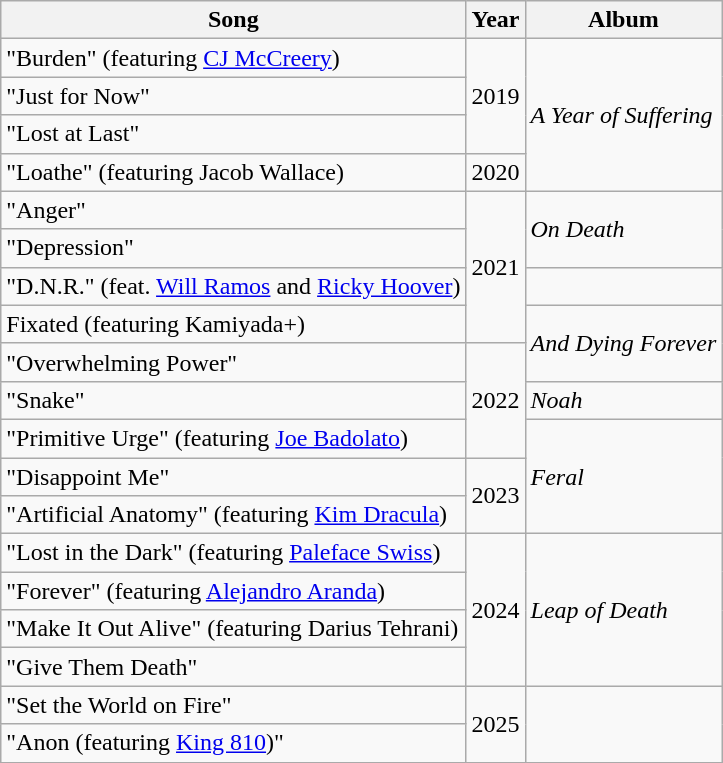<table class="wikitable">
<tr>
<th>Song</th>
<th>Year</th>
<th>Album</th>
</tr>
<tr>
<td>"Burden" (featuring <a href='#'>CJ McCreery</a>)</td>
<td rowspan="3">2019</td>
<td rowspan="4"><em>A Year of Suffering</em></td>
</tr>
<tr>
<td>"Just for Now"</td>
</tr>
<tr>
<td>"Lost at Last"</td>
</tr>
<tr>
<td>"Loathe" (featuring Jacob Wallace)</td>
<td>2020</td>
</tr>
<tr>
<td>"Anger"</td>
<td rowspan="4">2021</td>
<td rowspan="2"><em>On Death</em></td>
</tr>
<tr>
<td>"Depression"</td>
</tr>
<tr>
<td>"D.N.R." (feat. <a href='#'>Will Ramos</a> and <a href='#'>Ricky Hoover</a>)</td>
<td></td>
</tr>
<tr>
<td>Fixated (featuring Kamiyada+)</td>
<td rowspan="2"><em>And Dying Forever</em></td>
</tr>
<tr>
<td>"Overwhelming Power"</td>
<td rowspan="3">2022</td>
</tr>
<tr>
<td>"Snake"</td>
<td><em>Noah</em></td>
</tr>
<tr>
<td>"Primitive Urge" (featuring <a href='#'>Joe Badolato</a>)</td>
<td rowspan="3"><em>Feral</em></td>
</tr>
<tr>
<td>"Disappoint Me"</td>
<td rowspan="2">2023</td>
</tr>
<tr>
<td>"Artificial Anatomy" (featuring <a href='#'>Kim Dracula</a>)</td>
</tr>
<tr>
<td>"Lost in the Dark" (featuring <a href='#'>Paleface Swiss</a>)</td>
<td rowspan="4">2024</td>
<td rowspan="4"><em>Leap of Death</em></td>
</tr>
<tr>
<td>"Forever" (featuring <a href='#'>Alejandro Aranda</a>)</td>
</tr>
<tr>
<td>"Make It Out Alive" (featuring Darius Tehrani)</td>
</tr>
<tr>
<td>"Give Them Death"</td>
</tr>
<tr>
<td>"Set the World on Fire"</td>
<td rowspan="2">2025</td>
</tr>
<tr>
<td>"Anon (featuring <a href='#'>King 810</a>)"</td>
</tr>
<tr>
</tr>
</table>
